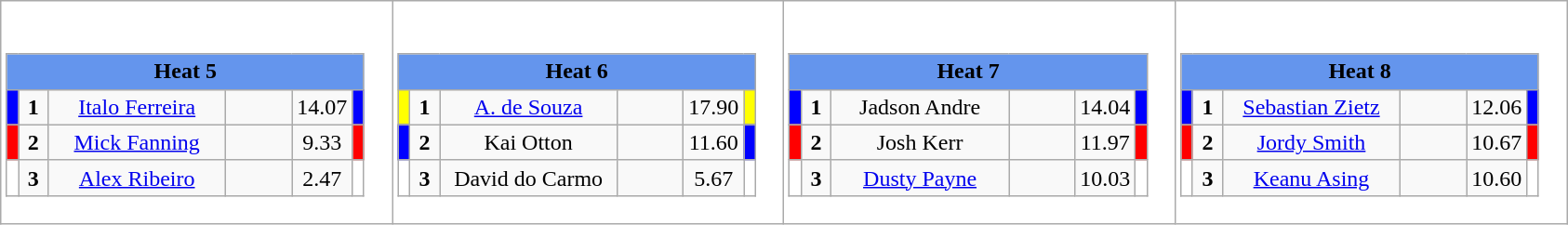<table class="wikitable" style="background:#fff;">
<tr>
<td><div><br><table class="wikitable">
<tr>
<td colspan="6"  style="text-align:center; background:#6495ed;"><strong>Heat 5</strong></td>
</tr>
<tr>
<td style="width:01px; background: #00f;"></td>
<td style="width:14px; text-align:center;"><strong>1</strong></td>
<td style="width:120px; text-align:center;"><a href='#'>Italo Ferreira</a></td>
<td style="width:40px; text-align:center;"></td>
<td style="width:20px; text-align:center;">14.07</td>
<td style="width:01px; background: #00f;"></td>
</tr>
<tr>
<td style="width:01px; background: #f00;"></td>
<td style="width:14px; text-align:center;"><strong>2</strong></td>
<td style="width:120px; text-align:center;"><a href='#'>Mick Fanning</a></td>
<td style="width:40px; text-align:center;"></td>
<td style="width:20px; text-align:center;">9.33</td>
<td style="width:01px; background: #f00;"></td>
</tr>
<tr>
<td style="width:01px; background: #fff;"></td>
<td style="width:14px; text-align:center;"><strong>3</strong></td>
<td style="width:120px; text-align:center;"><a href='#'>Alex Ribeiro</a></td>
<td style="width:40px; text-align:center;"></td>
<td style="width:20px; text-align:center;">2.47</td>
<td style="width:01px; background: #fff;"></td>
</tr>
</table>
</div></td>
<td><div><br><table class="wikitable">
<tr>
<td colspan="6"  style="text-align:center; background:#6495ed;"><strong>Heat 6</strong></td>
</tr>
<tr>
<td style="width:01px; background: #ff0;"></td>
<td style="width:14px; text-align:center;"><strong>1</strong></td>
<td style="width:120px; text-align:center;"><a href='#'>A. de Souza</a></td>
<td style="width:40px; text-align:center;"></td>
<td style="width:20px; text-align:center;">17.90</td>
<td style="width:01px; background: #ff0;"></td>
</tr>
<tr>
<td style="width:01px; background: #00f;"></td>
<td style="width:14px; text-align:center;"><strong>2</strong></td>
<td style="width:120px; text-align:center;">Kai Otton</td>
<td style="width:40px; text-align:center;"></td>
<td style="width:20px; text-align:center;">11.60</td>
<td style="width:01px; background: #00f;"></td>
</tr>
<tr>
<td style="width:01px; background: #fff;"></td>
<td style="width:14px; text-align:center;"><strong>3</strong></td>
<td style="width:120px; text-align:center;">David do Carmo</td>
<td style="width:40px; text-align:center;"></td>
<td style="width:20px; text-align:center;">5.67</td>
<td style="width:01px; background: #fff;"></td>
</tr>
</table>
</div></td>
<td><div><br><table class="wikitable">
<tr>
<td colspan="6"  style="text-align:center; background:#6495ed;"><strong>Heat 7</strong></td>
</tr>
<tr>
<td style="width:01px; background: #00f;"></td>
<td style="width:14px; text-align:center;"><strong>1</strong></td>
<td style="width:120px; text-align:center;">Jadson Andre</td>
<td style="width:40px; text-align:center;"></td>
<td style="width:20px; text-align:center;">14.04</td>
<td style="width:01px; background: #00f;"></td>
</tr>
<tr>
<td style="width:01px; background: #f00;"></td>
<td style="width:14px; text-align:center;"><strong>2</strong></td>
<td style="width:120px; text-align:center;">Josh Kerr</td>
<td style="width:40px; text-align:center;"></td>
<td style="width:20px; text-align:center;">11.97</td>
<td style="width:01px; background: #f00;"></td>
</tr>
<tr>
<td style="width:01px; background: #fff;"></td>
<td style="width:14px; text-align:center;"><strong>3</strong></td>
<td style="width:120px; text-align:center;"><a href='#'>Dusty Payne</a></td>
<td style="width:40px; text-align:center;"></td>
<td style="width:20px; text-align:center;">10.03</td>
<td style="width:01px; background: #fff;"></td>
</tr>
</table>
</div></td>
<td><div><br><table class="wikitable">
<tr>
<td colspan="6"  style="text-align:center; background:#6495ed;"><strong>Heat 8</strong></td>
</tr>
<tr>
<td style="width:01px; background: #00f;"></td>
<td style="width:14px; text-align:center;"><strong>1</strong></td>
<td style="width:120px; text-align:center;"><a href='#'>Sebastian Zietz</a></td>
<td style="width:40px; text-align:center;"></td>
<td style="width:20px; text-align:center;">12.06</td>
<td style="width:01px; background: #00f;"></td>
</tr>
<tr>
<td style="width:01px; background: #f00;"></td>
<td style="width:14px; text-align:center;"><strong>2</strong></td>
<td style="width:120px; text-align:center;"><a href='#'>Jordy Smith</a></td>
<td style="width:40px; text-align:center;"></td>
<td style="width:20px; text-align:center;">10.67</td>
<td style="width:01px; background: #f00;"></td>
</tr>
<tr>
<td style="width:01px; background: #fff;"></td>
<td style="width:14px; text-align:center;"><strong>3</strong></td>
<td style="width:120px; text-align:center;"><a href='#'>Keanu Asing</a></td>
<td style="width:40px; text-align:center;"></td>
<td style="width:20px; text-align:center;">10.60</td>
<td style="width:01px; background: #fff;"></td>
</tr>
</table>
</div></td>
</tr>
</table>
